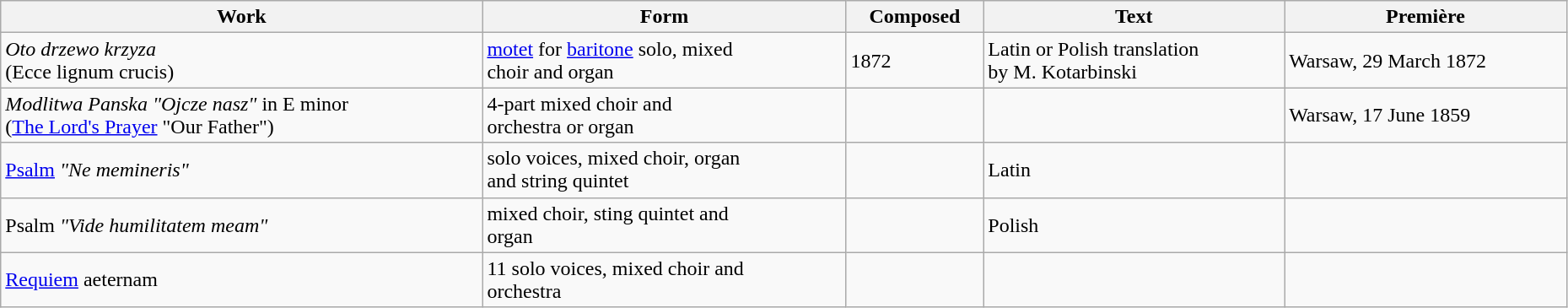<table class="wikitable" width="98%" border="1">
<tr>
<th bgcolor=ececec>Work</th>
<th bgcolor=ececec>Form</th>
<th bgcolor=ececec>Composed</th>
<th bgcolor=ececec>Text</th>
<th bgcolor=ececec>Première</th>
</tr>
<tr>
<td><em>Oto drzewo krzyza</em><br>(Ecce lignum crucis)</td>
<td><a href='#'>motet</a> for <a href='#'>baritone</a> solo, mixed<br>choir and organ</td>
<td>1872</td>
<td>Latin or Polish translation<br>by M. Kotarbinski</td>
<td>Warsaw, 29 March 1872</td>
</tr>
<tr>
<td><em>Modlitwa Panska "Ojcze nasz"</em> in E minor<br>(<a href='#'>The Lord's Prayer</a> "Our Father")</td>
<td>4-part mixed choir and<br>orchestra or organ</td>
<td></td>
<td></td>
<td>Warsaw, 17 June 1859</td>
</tr>
<tr>
<td><a href='#'>Psalm</a> <em>"Ne memineris"</em></td>
<td>solo voices, mixed choir, organ<br>and string quintet</td>
<td></td>
<td>Latin</td>
<td></td>
</tr>
<tr>
<td>Psalm <em>"Vide humilitatem meam"</em></td>
<td>mixed choir, sting quintet and<br>organ</td>
<td></td>
<td>Polish</td>
<td></td>
</tr>
<tr>
<td><a href='#'>Requiem</a> aeternam</td>
<td>11 solo voices, mixed choir and<br>orchestra</td>
<td></td>
<td></td>
<td></td>
</tr>
</table>
